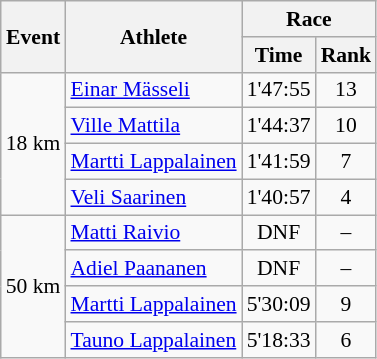<table class="wikitable" border="1" style="font-size:90%">
<tr>
<th rowspan=2>Event</th>
<th rowspan=2>Athlete</th>
<th colspan=2>Race</th>
</tr>
<tr>
<th>Time</th>
<th>Rank</th>
</tr>
<tr>
<td rowspan=4>18 km</td>
<td><a href='#'>Einar Mässeli</a></td>
<td align=center>1'47:55</td>
<td align=center>13</td>
</tr>
<tr>
<td><a href='#'>Ville Mattila</a></td>
<td align=center>1'44:37</td>
<td align=center>10</td>
</tr>
<tr>
<td><a href='#'>Martti Lappalainen</a></td>
<td align=center>1'41:59</td>
<td align=center>7</td>
</tr>
<tr>
<td><a href='#'>Veli Saarinen</a></td>
<td align=center>1'40:57</td>
<td align=center>4</td>
</tr>
<tr>
<td rowspan=4>50 km</td>
<td><a href='#'>Matti Raivio</a></td>
<td align=center>DNF</td>
<td align=center>–</td>
</tr>
<tr>
<td><a href='#'>Adiel Paananen</a></td>
<td align=center>DNF</td>
<td align=center>–</td>
</tr>
<tr>
<td><a href='#'>Martti Lappalainen</a></td>
<td align=center>5'30:09</td>
<td align=center>9</td>
</tr>
<tr>
<td><a href='#'>Tauno Lappalainen</a></td>
<td align=center>5'18:33</td>
<td align=center>6</td>
</tr>
</table>
